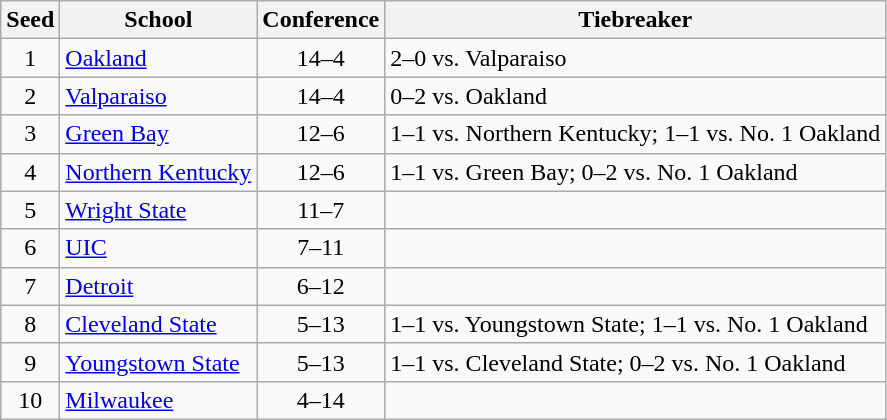<table class="wikitable" style="white-space:nowrap;">
<tr>
<th>Seed</th>
<th>School</th>
<th>Conference</th>
<th>Tiebreaker</th>
</tr>
<tr>
<td align=center>1</td>
<td><a href='#'>Oakland</a></td>
<td align=center>14–4</td>
<td>2–0 vs. Valparaiso</td>
</tr>
<tr>
<td align=center>2</td>
<td><a href='#'>Valparaiso</a></td>
<td align=center>14–4</td>
<td>0–2 vs. Oakland</td>
</tr>
<tr>
<td align=center>3</td>
<td><a href='#'>Green Bay</a></td>
<td align=center>12–6</td>
<td>1–1 vs. Northern Kentucky; 1–1 vs. No. 1 Oakland</td>
</tr>
<tr>
<td align=center>4</td>
<td><a href='#'>Northern Kentucky</a></td>
<td align=center>12–6</td>
<td>1–1 vs. Green Bay; 0–2 vs. No. 1 Oakland</td>
</tr>
<tr>
<td align=center>5</td>
<td><a href='#'>Wright State</a></td>
<td align=center>11–7</td>
<td></td>
</tr>
<tr>
<td align=center>6</td>
<td><a href='#'>UIC</a></td>
<td align=center>7–11</td>
<td></td>
</tr>
<tr>
<td align=center>7</td>
<td><a href='#'>Detroit</a></td>
<td align=center>6–12</td>
<td></td>
</tr>
<tr>
<td align=center>8</td>
<td><a href='#'>Cleveland State</a></td>
<td align=center>5–13</td>
<td>1–1 vs. Youngstown State; 1–1 vs. No. 1 Oakland</td>
</tr>
<tr>
<td align=center>9</td>
<td><a href='#'>Youngstown State</a></td>
<td align=center>5–13</td>
<td>1–1 vs. Cleveland State; 0–2 vs. No. 1 Oakland</td>
</tr>
<tr>
<td align=center>10</td>
<td><a href='#'>Milwaukee</a></td>
<td align=center>4–14</td>
<td></td>
</tr>
</table>
